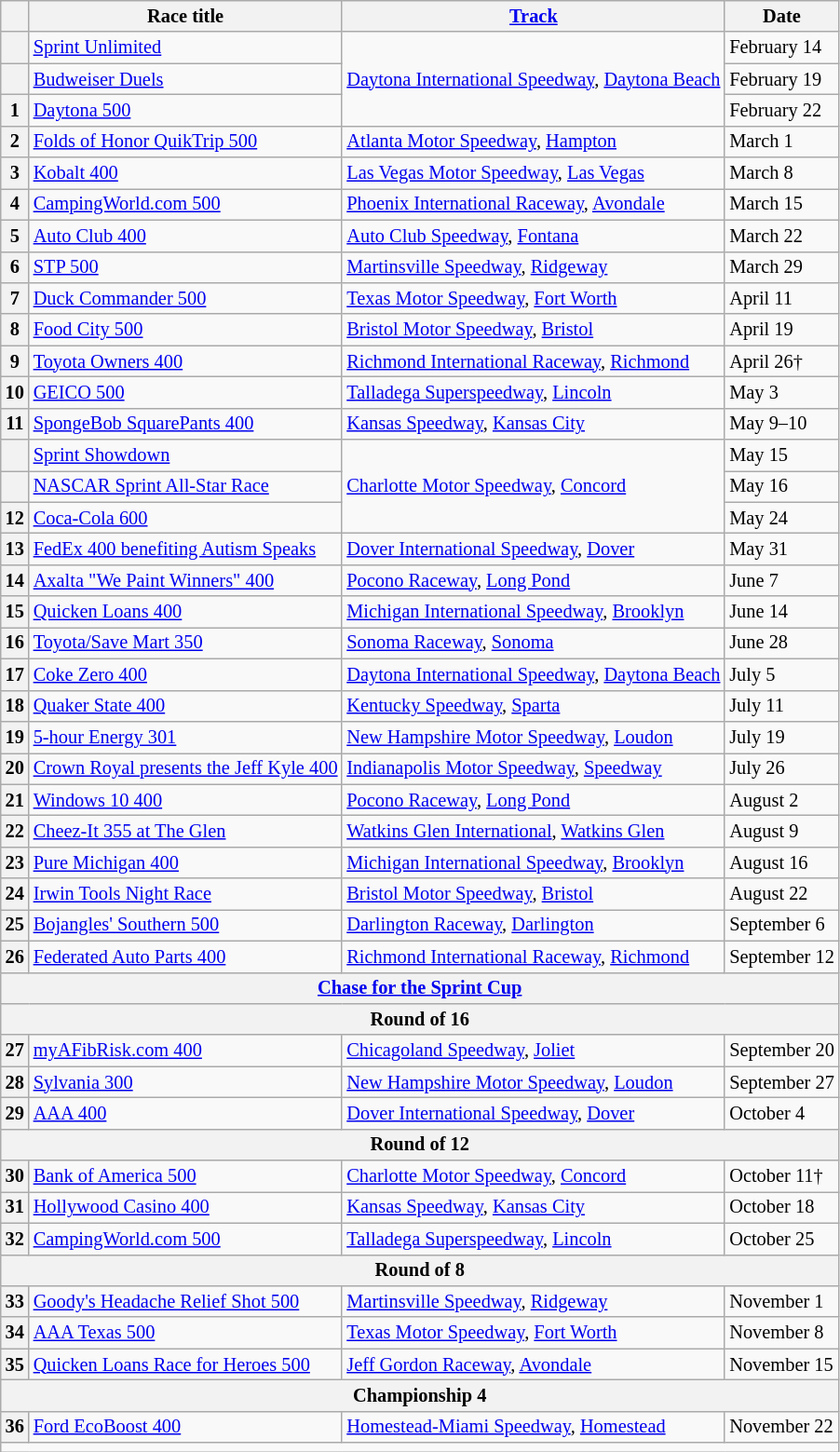<table class="wikitable" style="font-size:85%;">
<tr>
<th></th>
<th>Race title</th>
<th><a href='#'>Track</a></th>
<th>Date</th>
</tr>
<tr>
<th></th>
<td><a href='#'>Sprint Unlimited</a></td>
<td rowspan="3"><a href='#'>Daytona International Speedway</a>, <a href='#'>Daytona Beach</a></td>
<td>February 14</td>
</tr>
<tr>
<th></th>
<td><a href='#'>Budweiser Duels</a></td>
<td>February 19</td>
</tr>
<tr>
<th>1</th>
<td><a href='#'>Daytona 500</a></td>
<td>February 22</td>
</tr>
<tr>
<th>2</th>
<td><a href='#'>Folds of Honor QuikTrip 500</a></td>
<td><a href='#'>Atlanta Motor Speedway</a>, <a href='#'>Hampton</a></td>
<td>March 1</td>
</tr>
<tr>
<th>3</th>
<td><a href='#'>Kobalt 400</a></td>
<td><a href='#'>Las Vegas Motor Speedway</a>, <a href='#'>Las Vegas</a></td>
<td>March 8</td>
</tr>
<tr>
<th>4</th>
<td><a href='#'>CampingWorld.com 500</a></td>
<td><a href='#'>Phoenix International Raceway</a>, <a href='#'>Avondale</a></td>
<td>March 15</td>
</tr>
<tr>
<th>5</th>
<td><a href='#'>Auto Club 400</a></td>
<td><a href='#'>Auto Club Speedway</a>, <a href='#'>Fontana</a></td>
<td>March 22</td>
</tr>
<tr>
<th>6</th>
<td><a href='#'>STP 500</a></td>
<td><a href='#'>Martinsville Speedway</a>, <a href='#'>Ridgeway</a></td>
<td>March 29</td>
</tr>
<tr>
<th>7</th>
<td><a href='#'>Duck Commander 500</a></td>
<td><a href='#'>Texas Motor Speedway</a>, <a href='#'>Fort Worth</a></td>
<td>April 11</td>
</tr>
<tr>
<th>8</th>
<td><a href='#'>Food City 500</a></td>
<td><a href='#'>Bristol Motor Speedway</a>, <a href='#'>Bristol</a></td>
<td>April 19</td>
</tr>
<tr>
<th>9</th>
<td><a href='#'>Toyota Owners 400</a></td>
<td><a href='#'>Richmond International Raceway</a>, <a href='#'>Richmond</a></td>
<td>April 26†</td>
</tr>
<tr>
<th>10</th>
<td><a href='#'>GEICO 500</a></td>
<td><a href='#'>Talladega Superspeedway</a>, <a href='#'>Lincoln</a></td>
<td>May 3</td>
</tr>
<tr>
<th>11</th>
<td><a href='#'>SpongeBob SquarePants 400</a></td>
<td><a href='#'>Kansas Speedway</a>, <a href='#'>Kansas City</a></td>
<td>May 9–10</td>
</tr>
<tr>
<th></th>
<td><a href='#'>Sprint Showdown</a></td>
<td rowspan=3><a href='#'>Charlotte Motor Speedway</a>, <a href='#'>Concord</a></td>
<td>May 15</td>
</tr>
<tr>
<th></th>
<td><a href='#'>NASCAR Sprint All-Star Race</a></td>
<td>May 16</td>
</tr>
<tr>
<th>12</th>
<td><a href='#'>Coca-Cola 600</a></td>
<td>May 24</td>
</tr>
<tr>
<th>13</th>
<td><a href='#'>FedEx 400 benefiting Autism Speaks</a></td>
<td><a href='#'>Dover International Speedway</a>, <a href='#'>Dover</a></td>
<td>May 31</td>
</tr>
<tr>
<th>14</th>
<td><a href='#'>Axalta "We Paint Winners" 400</a></td>
<td><a href='#'>Pocono Raceway</a>, <a href='#'>Long Pond</a></td>
<td>June 7</td>
</tr>
<tr>
<th>15</th>
<td><a href='#'>Quicken Loans 400</a></td>
<td><a href='#'>Michigan International Speedway</a>, <a href='#'>Brooklyn</a></td>
<td>June 14</td>
</tr>
<tr>
<th>16</th>
<td><a href='#'>Toyota/Save Mart 350</a></td>
<td><a href='#'>Sonoma Raceway</a>, <a href='#'>Sonoma</a></td>
<td>June 28</td>
</tr>
<tr>
<th>17</th>
<td><a href='#'>Coke Zero 400</a></td>
<td><a href='#'>Daytona International Speedway</a>, <a href='#'>Daytona Beach</a></td>
<td>July 5</td>
</tr>
<tr>
<th>18</th>
<td><a href='#'>Quaker State 400</a></td>
<td><a href='#'>Kentucky Speedway</a>, <a href='#'>Sparta</a></td>
<td>July 11</td>
</tr>
<tr>
<th>19</th>
<td><a href='#'>5-hour Energy 301</a></td>
<td><a href='#'>New Hampshire Motor Speedway</a>, <a href='#'>Loudon</a></td>
<td>July 19</td>
</tr>
<tr>
<th>20</th>
<td><a href='#'>Crown Royal presents the Jeff Kyle 400</a></td>
<td><a href='#'>Indianapolis Motor Speedway</a>, <a href='#'>Speedway</a></td>
<td>July 26</td>
</tr>
<tr>
<th>21</th>
<td><a href='#'>Windows 10 400</a></td>
<td><a href='#'>Pocono Raceway</a>, <a href='#'>Long Pond</a></td>
<td>August 2</td>
</tr>
<tr>
<th>22</th>
<td><a href='#'>Cheez-It 355 at The Glen</a></td>
<td><a href='#'>Watkins Glen International</a>, <a href='#'>Watkins Glen</a></td>
<td>August 9</td>
</tr>
<tr>
<th>23</th>
<td><a href='#'>Pure Michigan 400</a></td>
<td><a href='#'>Michigan International Speedway</a>, <a href='#'>Brooklyn</a></td>
<td>August 16</td>
</tr>
<tr>
<th>24</th>
<td><a href='#'>Irwin Tools Night Race</a></td>
<td><a href='#'>Bristol Motor Speedway</a>, <a href='#'>Bristol</a></td>
<td>August 22</td>
</tr>
<tr>
<th>25</th>
<td><a href='#'>Bojangles' Southern 500</a></td>
<td><a href='#'>Darlington Raceway</a>, <a href='#'>Darlington</a></td>
<td>September 6</td>
</tr>
<tr>
<th>26</th>
<td><a href='#'>Federated Auto Parts 400</a></td>
<td><a href='#'>Richmond International Raceway</a>, <a href='#'>Richmond</a></td>
<td>September 12</td>
</tr>
<tr>
<th colspan="4"><a href='#'>Chase for the Sprint Cup</a></th>
</tr>
<tr>
<th colspan="4">Round of 16</th>
</tr>
<tr>
<th>27</th>
<td><a href='#'>myAFibRisk.com 400</a></td>
<td><a href='#'>Chicagoland Speedway</a>, <a href='#'>Joliet</a></td>
<td>September 20</td>
</tr>
<tr>
<th>28</th>
<td><a href='#'>Sylvania 300</a></td>
<td><a href='#'>New Hampshire Motor Speedway</a>, <a href='#'>Loudon</a></td>
<td>September 27</td>
</tr>
<tr>
<th>29</th>
<td><a href='#'>AAA 400</a></td>
<td><a href='#'>Dover International Speedway</a>, <a href='#'>Dover</a></td>
<td>October 4</td>
</tr>
<tr>
<th colspan="4">Round of 12</th>
</tr>
<tr>
<th>30</th>
<td><a href='#'>Bank of America 500</a></td>
<td><a href='#'>Charlotte Motor Speedway</a>, <a href='#'>Concord</a></td>
<td>October 11†</td>
</tr>
<tr>
<th>31</th>
<td><a href='#'>Hollywood Casino 400</a></td>
<td><a href='#'>Kansas Speedway</a>, <a href='#'>Kansas City</a></td>
<td>October 18</td>
</tr>
<tr>
<th>32</th>
<td><a href='#'>CampingWorld.com 500</a></td>
<td><a href='#'>Talladega Superspeedway</a>, <a href='#'>Lincoln</a></td>
<td>October 25</td>
</tr>
<tr>
<th colspan="4">Round of 8</th>
</tr>
<tr>
<th>33</th>
<td><a href='#'>Goody's Headache Relief Shot 500</a></td>
<td><a href='#'>Martinsville Speedway</a>, <a href='#'>Ridgeway</a></td>
<td>November 1</td>
</tr>
<tr>
<th>34</th>
<td><a href='#'>AAA Texas 500</a></td>
<td><a href='#'>Texas Motor Speedway</a>, <a href='#'>Fort Worth</a></td>
<td>November 8</td>
</tr>
<tr>
<th>35</th>
<td><a href='#'>Quicken Loans Race for Heroes 500</a></td>
<td><a href='#'>Jeff Gordon Raceway</a>, <a href='#'>Avondale</a></td>
<td>November 15</td>
</tr>
<tr>
<th colspan="4">Championship 4</th>
</tr>
<tr>
<th>36</th>
<td><a href='#'>Ford EcoBoost 400</a></td>
<td><a href='#'>Homestead-Miami Speedway</a>, <a href='#'>Homestead</a></td>
<td>November 22</td>
</tr>
<tr>
<td colspan="4"></td>
</tr>
</table>
